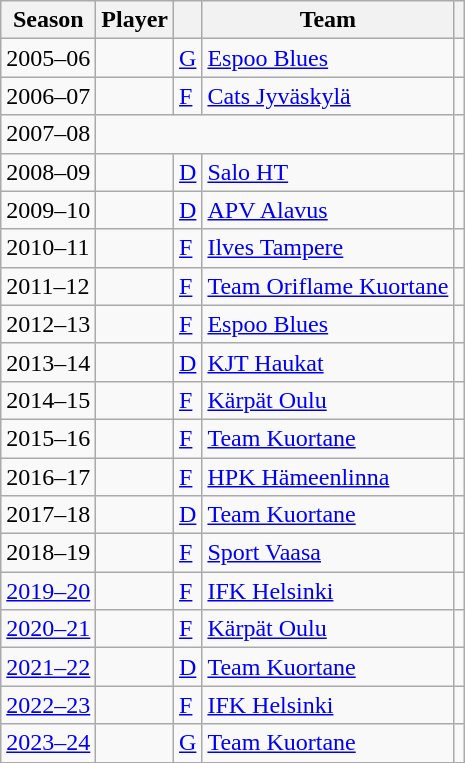<table class="wikitable sortable">
<tr>
<th>Season</th>
<th>Player</th>
<th></th>
<th>Team</th>
<th></th>
</tr>
<tr>
<td>2005–06</td>
<td align="left"></td>
<td><a href='#'>G</a></td>
<td align="left"><a href='#'>Espoo Blues</a></td>
<td></td>
</tr>
<tr>
<td>2006–07</td>
<td align="left"></td>
<td><a href='#'>F</a></td>
<td align="left"><a href='#'>Cats Jyväskylä</a></td>
<td></td>
</tr>
<tr>
<td>2007–08</td>
<td colspan="3" align="center"></td>
<td></td>
</tr>
<tr>
<td>2008–09</td>
<td align="left"></td>
<td><a href='#'>D</a></td>
<td align="left"><a href='#'>Salo HT</a></td>
<td></td>
</tr>
<tr>
<td>2009–10</td>
<td align="left"></td>
<td><a href='#'>D</a></td>
<td align="left"><a href='#'>APV Alavus</a></td>
<td></td>
</tr>
<tr>
<td>2010–11</td>
<td align="left"></td>
<td><a href='#'>F</a></td>
<td align="left"><a href='#'>Ilves Tampere</a></td>
<td></td>
</tr>
<tr>
<td>2011–12</td>
<td align="left"></td>
<td><a href='#'>F</a></td>
<td align="left"><a href='#'>Team Oriflame Kuortane</a></td>
<td></td>
</tr>
<tr>
<td>2012–13</td>
<td align="left"></td>
<td><a href='#'>F</a></td>
<td align="left"><a href='#'>Espoo Blues</a></td>
<td></td>
</tr>
<tr>
<td>2013–14</td>
<td align="left"></td>
<td><a href='#'>D</a></td>
<td align="left"><a href='#'>KJT Haukat</a></td>
<td></td>
</tr>
<tr>
<td>2014–15</td>
<td align="left"></td>
<td><a href='#'>F</a></td>
<td align="left"><a href='#'>Kärpät Oulu</a></td>
<td></td>
</tr>
<tr>
<td>2015–16</td>
<td align="left"></td>
<td><a href='#'>F</a></td>
<td align="left"><a href='#'>Team Kuortane</a></td>
<td></td>
</tr>
<tr>
<td>2016–17</td>
<td align="left"></td>
<td><a href='#'>F</a></td>
<td align="left"><a href='#'>HPK Hämeenlinna</a></td>
<td></td>
</tr>
<tr>
<td>2017–18</td>
<td align="left"></td>
<td><a href='#'>D</a></td>
<td align="left"><a href='#'>Team Kuortane</a></td>
<td></td>
</tr>
<tr>
<td>2018–19</td>
<td align="left"></td>
<td><a href='#'>F</a></td>
<td align="left"><a href='#'>Sport Vaasa</a></td>
<td></td>
</tr>
<tr>
<td><a href='#'>2019–20</a></td>
<td align="left"></td>
<td><a href='#'>F</a></td>
<td align="left"><a href='#'>IFK Helsinki</a></td>
<td></td>
</tr>
<tr>
<td><a href='#'>2020–21</a></td>
<td align="left"></td>
<td><a href='#'>F</a></td>
<td align="left"><a href='#'>Kärpät Oulu</a></td>
<td></td>
</tr>
<tr>
<td><a href='#'>2021–22</a></td>
<td align="left"></td>
<td><a href='#'>D</a></td>
<td align="left"><a href='#'>Team Kuortane</a></td>
<td></td>
</tr>
<tr>
<td><a href='#'>2022–23</a></td>
<td align="left"></td>
<td><a href='#'>F</a></td>
<td align="left"><a href='#'>IFK Helsinki</a></td>
<td></td>
</tr>
<tr>
<td><a href='#'>2023–24</a></td>
<td align="left"></td>
<td><a href='#'>G</a></td>
<td align="left"><a href='#'>Team Kuortane</a></td>
<td></td>
</tr>
</table>
